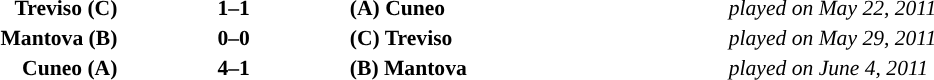<table width="100%" cellspacing="1">
<tr>
<th width="20%"></th>
<th width="12%"></th>
<th width="20%"></th>
<th width="20%'"></th>
<th></th>
</tr>
<tr style="font-size:90%;">
<td align="right"><strong>Treviso (C)</strong></td>
<td align="center"><strong>1–1</strong></td>
<td align="left"><strong>(A) Cuneo</strong></td>
<td align="left"><em>played on May 22, 2011</em></td>
</tr>
<tr style="font-size:90%;">
<td align="right"><strong>Mantova (B)</strong></td>
<td align="center"><strong>0–0</strong></td>
<td align="left"><strong>(C) Treviso</strong></td>
<td align="left"><em>played on May 29, 2011</em></td>
</tr>
<tr style="font-size:90%;">
<td align="right"><strong>Cuneo (A)</strong></td>
<td align="center"><strong>4–1</strong></td>
<td align="left"><strong>(B) Mantova</strong></td>
<td align="left"><em>played on June 4, 2011</em></td>
</tr>
</table>
